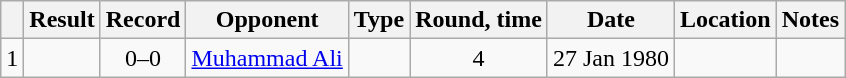<table class="wikitable" style="text-align:center">
<tr>
<th></th>
<th>Result</th>
<th>Record</th>
<th>Opponent</th>
<th>Type</th>
<th>Round, time</th>
<th>Date</th>
<th>Location</th>
<th>Notes</th>
</tr>
<tr>
<td>1</td>
<td></td>
<td>0–0 </td>
<td style="text-align:left;"> <a href='#'>Muhammad Ali</a></td>
<td></td>
<td>4</td>
<td>27 Jan 1980</td>
<td style="text-align:left;"> </td>
<td style="text-align:left;"></td>
</tr>
</table>
